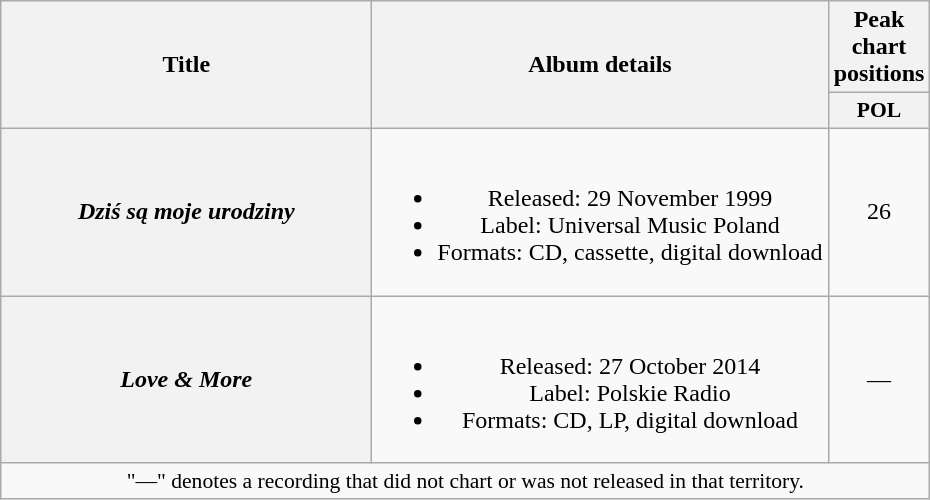<table class="wikitable plainrowheaders" style="text-align:center;">
<tr>
<th scope="col" rowspan="2" style="width:15em;">Title</th>
<th scope="col" rowspan="2">Album details</th>
<th scope="col">Peak chart positions</th>
</tr>
<tr>
<th scope="col" style="width:3em;font-size:90%;">POL<br></th>
</tr>
<tr>
<th scope="row"><em>Dziś są moje urodziny</em></th>
<td><br><ul><li>Released: 29 November 1999</li><li>Label: Universal Music Poland</li><li>Formats: CD, cassette, digital download</li></ul></td>
<td>26</td>
</tr>
<tr>
<th scope="row"><em>Love & More</em></th>
<td><br><ul><li>Released: 27 October 2014</li><li>Label: Polskie Radio</li><li>Formats: CD, LP, digital download</li></ul></td>
<td>—</td>
</tr>
<tr>
<td colspan="20" style="font-size:90%">"—" denotes a recording that did not chart or was not released in that territory.</td>
</tr>
</table>
